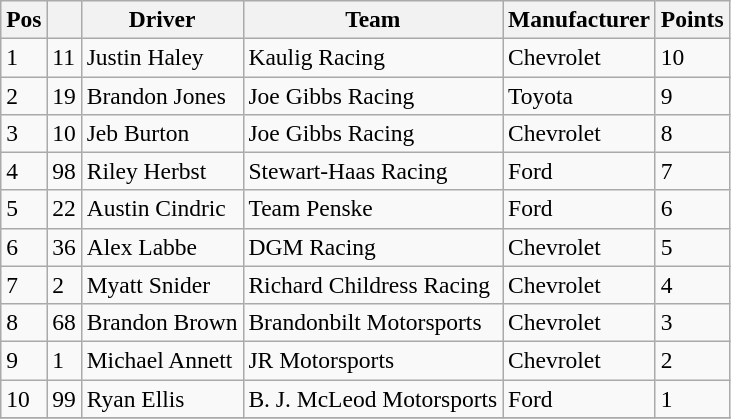<table class="wikitable" style="font-size:98%">
<tr>
<th>Pos</th>
<th></th>
<th>Driver</th>
<th>Team</th>
<th>Manufacturer</th>
<th>Points</th>
</tr>
<tr>
<td>1</td>
<td>11</td>
<td>Justin Haley</td>
<td>Kaulig Racing</td>
<td>Chevrolet</td>
<td>10</td>
</tr>
<tr>
<td>2</td>
<td>19</td>
<td>Brandon Jones</td>
<td>Joe Gibbs Racing</td>
<td>Toyota</td>
<td>9</td>
</tr>
<tr>
<td>3</td>
<td>10</td>
<td>Jeb Burton</td>
<td>Joe Gibbs Racing</td>
<td>Chevrolet</td>
<td>8</td>
</tr>
<tr>
<td>4</td>
<td>98</td>
<td>Riley Herbst</td>
<td>Stewart-Haas Racing</td>
<td>Ford</td>
<td>7</td>
</tr>
<tr>
<td>5</td>
<td>22</td>
<td>Austin Cindric</td>
<td>Team Penske</td>
<td>Ford</td>
<td>6</td>
</tr>
<tr>
<td>6</td>
<td>36</td>
<td>Alex Labbe</td>
<td>DGM Racing</td>
<td>Chevrolet</td>
<td>5</td>
</tr>
<tr>
<td>7</td>
<td>2</td>
<td>Myatt Snider</td>
<td>Richard Childress Racing</td>
<td>Chevrolet</td>
<td>4</td>
</tr>
<tr>
<td>8</td>
<td>68</td>
<td>Brandon Brown</td>
<td>Brandonbilt Motorsports</td>
<td>Chevrolet</td>
<td>3</td>
</tr>
<tr>
<td>9</td>
<td>1</td>
<td>Michael Annett</td>
<td>JR Motorsports</td>
<td>Chevrolet</td>
<td>2</td>
</tr>
<tr>
<td>10</td>
<td>99</td>
<td>Ryan Ellis</td>
<td>B. J. McLeod Motorsports</td>
<td>Ford</td>
<td>1</td>
</tr>
<tr>
</tr>
</table>
